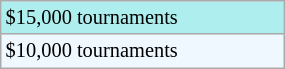<table class="wikitable"  style="font-size:85%; width:15%;">
<tr style="background:#afeeee;">
<td>$15,000 tournaments</td>
</tr>
<tr style="background:#f0f8ff;">
<td>$10,000 tournaments</td>
</tr>
</table>
